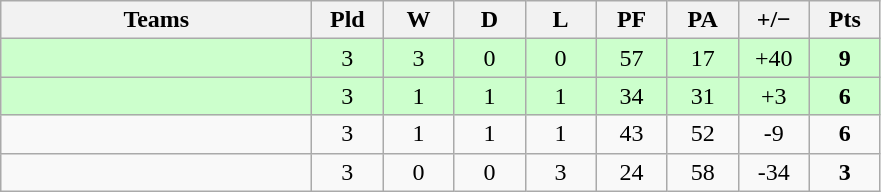<table class="wikitable" style="text-align: center;">
<tr>
<th width="200">Teams</th>
<th width="40">Pld</th>
<th width="40">W</th>
<th width="40">D</th>
<th width="40">L</th>
<th width="40">PF</th>
<th width="40">PA</th>
<th width="40">+/−</th>
<th width="40">Pts</th>
</tr>
<tr bgcolor=ccffcc>
<td align=left></td>
<td>3</td>
<td>3</td>
<td>0</td>
<td>0</td>
<td>57</td>
<td>17</td>
<td>+40</td>
<td><strong>9</strong></td>
</tr>
<tr bgcolor=ccffcc>
<td align=left></td>
<td>3</td>
<td>1</td>
<td>1</td>
<td>1</td>
<td>34</td>
<td>31</td>
<td>+3</td>
<td><strong>6</strong></td>
</tr>
<tr>
<td align=left></td>
<td>3</td>
<td>1</td>
<td>1</td>
<td>1</td>
<td>43</td>
<td>52</td>
<td>-9</td>
<td><strong>6</strong></td>
</tr>
<tr>
<td align=left></td>
<td>3</td>
<td>0</td>
<td>0</td>
<td>3</td>
<td>24</td>
<td>58</td>
<td>-34</td>
<td><strong>3</strong></td>
</tr>
</table>
